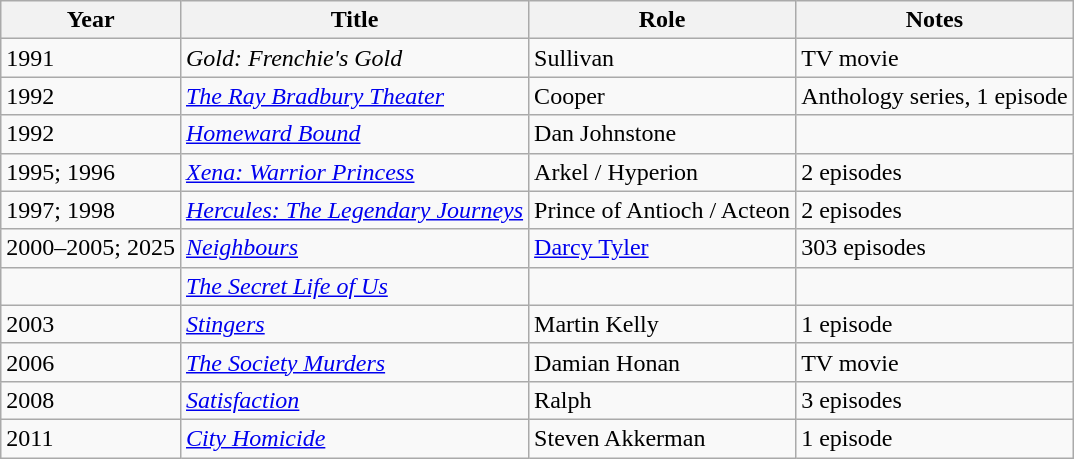<table class=wikitable>
<tr>
<th>Year</th>
<th>Title</th>
<th>Role</th>
<th>Notes</th>
</tr>
<tr>
<td>1991</td>
<td><em>Gold: Frenchie's Gold</em></td>
<td>Sullivan</td>
<td>TV movie</td>
</tr>
<tr>
<td>1992</td>
<td><em><a href='#'>The Ray Bradbury Theater</a></em></td>
<td>Cooper</td>
<td>Anthology series, 1 episode</td>
</tr>
<tr>
<td>1992</td>
<td><em><a href='#'> Homeward Bound</a></em></td>
<td>Dan Johnstone</td>
<td></td>
</tr>
<tr>
<td>1995; 1996</td>
<td><em><a href='#'>Xena: Warrior Princess</a></em></td>
<td>Arkel / Hyperion</td>
<td>2 episodes</td>
</tr>
<tr>
<td>1997; 1998</td>
<td><em><a href='#'>Hercules: The Legendary Journeys</a></em></td>
<td>Prince of Antioch / Acteon</td>
<td>2 episodes</td>
</tr>
<tr>
<td>2000–2005; 2025</td>
<td><em><a href='#'>Neighbours</a></em></td>
<td><a href='#'>Darcy Tyler</a></td>
<td>303 episodes</td>
</tr>
<tr>
<td></td>
<td><em><a href='#'>The Secret Life of Us</a></em></td>
<td></td>
<td></td>
</tr>
<tr>
<td>2003</td>
<td><em><a href='#'>Stingers</a></em></td>
<td>Martin Kelly</td>
<td>1 episode</td>
</tr>
<tr>
<td>2006</td>
<td><em><a href='#'>The Society Murders</a></em></td>
<td>Damian Honan</td>
<td>TV movie</td>
</tr>
<tr>
<td>2008</td>
<td><em><a href='#'>Satisfaction</a></em></td>
<td>Ralph</td>
<td>3 episodes</td>
</tr>
<tr>
<td>2011</td>
<td><em><a href='#'>City Homicide</a></em></td>
<td>Steven Akkerman</td>
<td>1 episode</td>
</tr>
</table>
